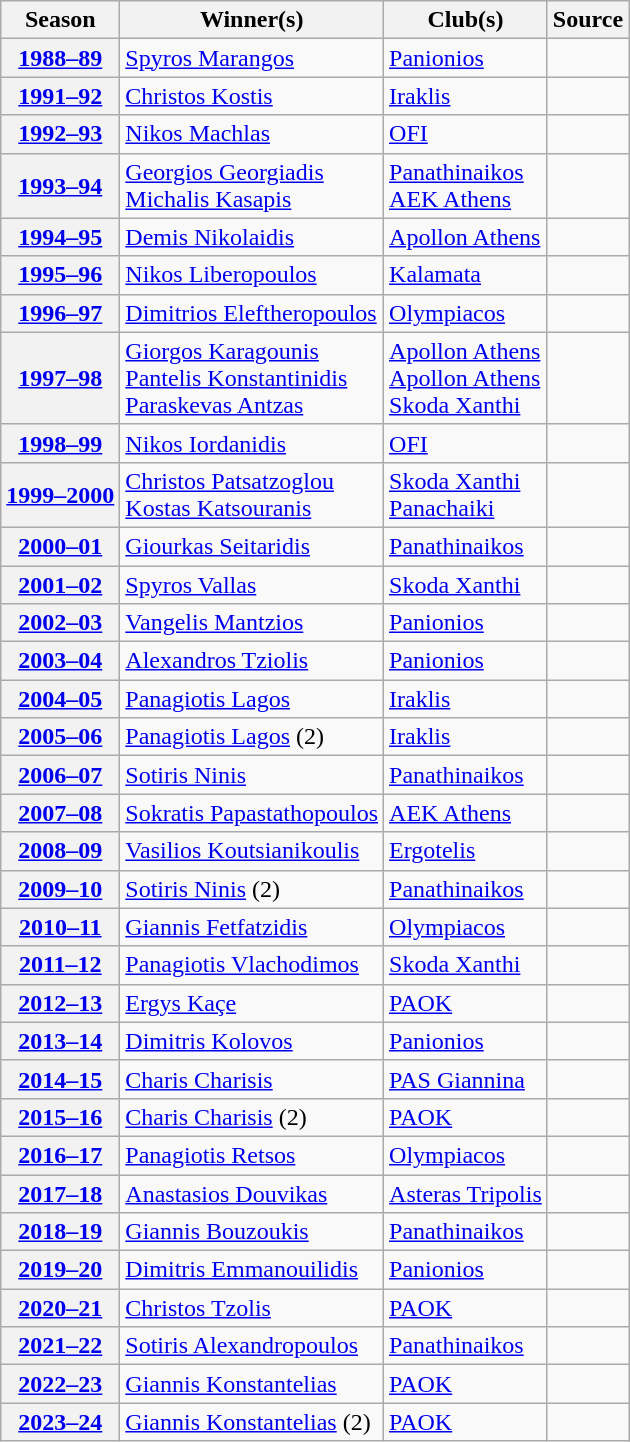<table class="wikitable" style="margin-right: 0;">
<tr text-align:center;">
<th>Season</th>
<th>Winner(s)</th>
<th>Club(s)</th>
<th>Source</th>
</tr>
<tr>
<th><a href='#'>1988–89</a></th>
<td> <a href='#'>Spyros Marangos</a></td>
<td><a href='#'>Panionios</a></td>
<td align="center"></td>
</tr>
<tr>
<th><a href='#'>1991–92</a></th>
<td> <a href='#'>Christos Kostis</a></td>
<td><a href='#'>Iraklis</a></td>
<td align="center"></td>
</tr>
<tr>
<th><a href='#'>1992–93</a></th>
<td> <a href='#'>Nikos Machlas</a></td>
<td><a href='#'>OFI</a></td>
<td align="center"></td>
</tr>
<tr>
<th><a href='#'>1993–94</a></th>
<td> <a href='#'>Georgios Georgiadis</a><br> <a href='#'>Michalis Kasapis</a></td>
<td><a href='#'>Panathinaikos</a><br><a href='#'>AEK Athens</a></td>
<td align="center"></td>
</tr>
<tr>
<th><a href='#'>1994–95</a></th>
<td> <a href='#'>Demis Nikolaidis</a></td>
<td><a href='#'>Apollon Athens</a></td>
<td align="center"></td>
</tr>
<tr>
<th><a href='#'>1995–96</a></th>
<td> <a href='#'>Nikos Liberopoulos</a></td>
<td><a href='#'>Kalamata</a></td>
<td align="center"></td>
</tr>
<tr>
<th><a href='#'>1996–97</a></th>
<td> <a href='#'>Dimitrios Eleftheropoulos</a></td>
<td><a href='#'>Olympiacos</a></td>
<td align="center"></td>
</tr>
<tr>
<th><a href='#'>1997–98</a></th>
<td> <a href='#'>Giorgos Karagounis</a><br> <a href='#'>Pantelis Konstantinidis</a><br> <a href='#'>Paraskevas Antzas</a></td>
<td><a href='#'>Apollon Athens</a><br><a href='#'>Apollon Athens</a><br><a href='#'>Skoda Xanthi</a></td>
<td align="center"></td>
</tr>
<tr>
<th><a href='#'>1998–99</a></th>
<td> <a href='#'>Nikos Iordanidis</a></td>
<td><a href='#'>OFI</a></td>
<td align="center"></td>
</tr>
<tr>
<th><a href='#'>1999–2000</a></th>
<td> <a href='#'>Christos Patsatzoglou</a><br> <a href='#'>Kostas Katsouranis</a></td>
<td><a href='#'>Skoda Xanthi</a><br><a href='#'>Panachaiki</a></td>
<td align="center"></td>
</tr>
<tr>
<th><a href='#'>2000–01</a></th>
<td> <a href='#'>Giourkas Seitaridis</a></td>
<td><a href='#'>Panathinaikos</a></td>
<td align="center"></td>
</tr>
<tr>
<th><a href='#'>2001–02</a></th>
<td> <a href='#'>Spyros Vallas</a></td>
<td><a href='#'>Skoda Xanthi</a></td>
<td align="center"></td>
</tr>
<tr>
<th><a href='#'>2002–03</a></th>
<td> <a href='#'>Vangelis Mantzios</a></td>
<td><a href='#'>Panionios</a></td>
<td align="center"></td>
</tr>
<tr>
<th><a href='#'>2003–04</a></th>
<td> <a href='#'>Alexandros Tziolis</a></td>
<td><a href='#'>Panionios</a></td>
<td align="center"></td>
</tr>
<tr>
<th><a href='#'>2004–05</a></th>
<td> <a href='#'>Panagiotis Lagos</a></td>
<td><a href='#'>Iraklis</a></td>
<td align="center"></td>
</tr>
<tr>
<th><a href='#'>2005–06</a></th>
<td> <a href='#'>Panagiotis Lagos</a> (2)</td>
<td><a href='#'>Iraklis</a></td>
<td align="center"></td>
</tr>
<tr>
<th><a href='#'>2006–07</a></th>
<td> <a href='#'>Sotiris Ninis</a></td>
<td><a href='#'>Panathinaikos</a></td>
<td align="center"></td>
</tr>
<tr>
<th><a href='#'>2007–08</a></th>
<td> <a href='#'>Sokratis Papastathopoulos</a></td>
<td><a href='#'>AEK Athens</a></td>
<td align="center"></td>
</tr>
<tr>
<th><a href='#'>2008–09</a></th>
<td> <a href='#'>Vasilios Koutsianikoulis</a></td>
<td><a href='#'>Ergotelis</a></td>
<td align="center"></td>
</tr>
<tr>
<th><a href='#'>2009–10</a></th>
<td> <a href='#'>Sotiris Ninis</a> (2)</td>
<td><a href='#'>Panathinaikos</a></td>
<td align="center"></td>
</tr>
<tr>
<th><a href='#'>2010–11</a></th>
<td> <a href='#'>Giannis Fetfatzidis</a></td>
<td><a href='#'>Olympiacos</a></td>
<td align="center"></td>
</tr>
<tr>
<th><a href='#'>2011–12</a></th>
<td> <a href='#'>Panagiotis Vlachodimos</a></td>
<td><a href='#'>Skoda Xanthi</a></td>
<td align="center"></td>
</tr>
<tr>
<th><a href='#'>2012–13</a></th>
<td> <a href='#'>Ergys Kaçe</a></td>
<td><a href='#'>PAOK</a></td>
<td align="center"></td>
</tr>
<tr>
<th><a href='#'>2013–14</a></th>
<td> <a href='#'>Dimitris Kolovos</a></td>
<td><a href='#'>Panionios</a></td>
<td align="center"></td>
</tr>
<tr>
<th><a href='#'>2014–15</a></th>
<td> <a href='#'>Charis Charisis</a></td>
<td><a href='#'>PAS Giannina</a></td>
<td align="center"></td>
</tr>
<tr>
<th><a href='#'>2015–16</a></th>
<td> <a href='#'>Charis Charisis</a> (2)</td>
<td><a href='#'>PAOK</a></td>
<td align="center"></td>
</tr>
<tr>
<th><a href='#'>2016–17</a></th>
<td> <a href='#'>Panagiotis Retsos</a></td>
<td><a href='#'>Olympiacos</a></td>
<td align="center"></td>
</tr>
<tr>
<th><a href='#'>2017–18</a></th>
<td> <a href='#'>Anastasios Douvikas</a></td>
<td><a href='#'>Asteras Tripolis</a></td>
<td align="center"></td>
</tr>
<tr>
<th><a href='#'>2018–19</a></th>
<td> <a href='#'>Giannis Bouzoukis</a></td>
<td><a href='#'>Panathinaikos</a></td>
<td align="center"></td>
</tr>
<tr>
<th><a href='#'>2019–20</a></th>
<td> <a href='#'>Dimitris Emmanouilidis</a></td>
<td><a href='#'>Panionios</a></td>
<td align="center"></td>
</tr>
<tr>
<th><a href='#'>2020–21</a></th>
<td> <a href='#'>Christos Tzolis</a></td>
<td><a href='#'>PAOK</a></td>
<td align="center"></td>
</tr>
<tr>
<th><a href='#'>2021–22</a></th>
<td> <a href='#'>Sotiris Alexandropoulos</a></td>
<td><a href='#'>Panathinaikos</a></td>
<td align="center"></td>
</tr>
<tr>
<th><a href='#'>2022–23</a></th>
<td> <a href='#'>Giannis Konstantelias</a></td>
<td><a href='#'>PAOK</a></td>
<td align="center"></td>
</tr>
<tr>
<th><a href='#'>2023–24</a></th>
<td> <a href='#'>Giannis Konstantelias</a> (2)</td>
<td><a href='#'>PAOK</a></td>
<td align="center"></td>
</tr>
</table>
